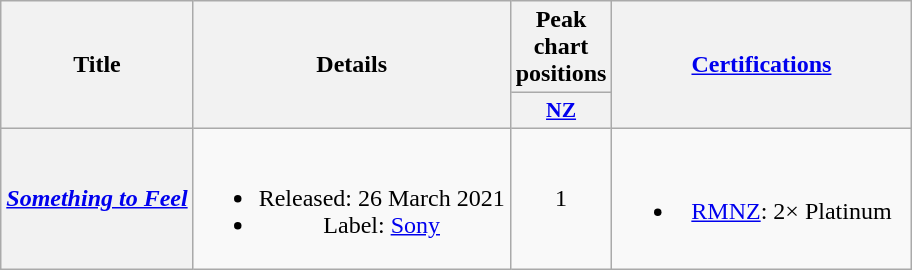<table class="wikitable plainrowheaders" style=text-align:center;>
<tr>
<th scope="col" rowspan="2">Title</th>
<th scope="col" rowspan="2">Details</th>
<th scope="col">Peak chart positions</th>
<th scope="col" rowspan="2" style="width:12em;"><a href='#'>Certifications</a></th>
</tr>
<tr>
<th scope="col" style="width:2.5em;font-size:90%;"><a href='#'>NZ</a><br></th>
</tr>
<tr>
<th scope="row"><em><a href='#'>Something to Feel</a></em></th>
<td><br><ul><li>Released: 26 March 2021</li><li>Label: <a href='#'>Sony</a></li></ul></td>
<td>1</td>
<td><br><ul><li><a href='#'>RMNZ</a>: 2× Platinum</li></ul></td>
</tr>
</table>
